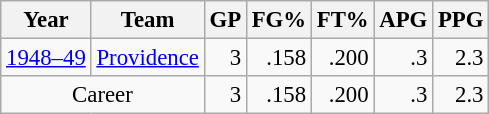<table class="wikitable sortable" style="font-size:95%; text-align:right;">
<tr>
<th>Year</th>
<th>Team</th>
<th>GP</th>
<th>FG%</th>
<th>FT%</th>
<th>APG</th>
<th>PPG</th>
</tr>
<tr>
<td style="text-align:left;"><a href='#'>1948–49</a></td>
<td style="text-align:left;"><a href='#'>Providence</a></td>
<td>3</td>
<td>.158</td>
<td>.200</td>
<td>.3</td>
<td>2.3</td>
</tr>
<tr>
<td style="text-align:center;" colspan="2">Career</td>
<td>3</td>
<td>.158</td>
<td>.200</td>
<td>.3</td>
<td>2.3</td>
</tr>
</table>
